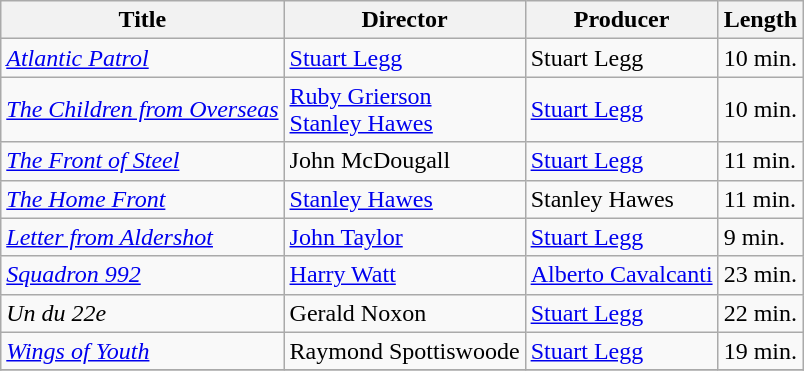<table class=wikitable>
<tr>
<th>Title</th>
<th>Director</th>
<th>Producer</th>
<th>Length</th>
</tr>
<tr>
<td><em><a href='#'>Atlantic Patrol</a></em></td>
<td><a href='#'>Stuart Legg</a></td>
<td>Stuart Legg</td>
<td>10 min.</td>
</tr>
<tr>
<td><em><a href='#'>The Children from Overseas</a></em></td>
<td><a href='#'>Ruby Grierson</a><br><a href='#'>Stanley Hawes</a></td>
<td><a href='#'>Stuart Legg</a></td>
<td>10 min.</td>
</tr>
<tr>
<td><em><a href='#'>The Front of Steel</a></em></td>
<td>John McDougall</td>
<td><a href='#'>Stuart Legg</a></td>
<td>11 min.</td>
</tr>
<tr>
<td><em><a href='#'>The Home Front</a></em></td>
<td><a href='#'>Stanley Hawes</a></td>
<td>Stanley Hawes</td>
<td>11 min.</td>
</tr>
<tr>
<td><em><a href='#'>Letter from Aldershot</a></em></td>
<td><a href='#'>John Taylor</a></td>
<td><a href='#'>Stuart Legg</a></td>
<td>9 min.</td>
</tr>
<tr>
<td><em><a href='#'>Squadron 992</a></em></td>
<td><a href='#'>Harry Watt</a></td>
<td><a href='#'>Alberto Cavalcanti</a></td>
<td>23 min.</td>
</tr>
<tr>
<td><em>Un du 22e</em></td>
<td>Gerald Noxon</td>
<td><a href='#'>Stuart Legg</a></td>
<td>22 min.</td>
</tr>
<tr>
<td><em><a href='#'>Wings of Youth</a></em></td>
<td>Raymond Spottiswoode</td>
<td><a href='#'>Stuart Legg</a></td>
<td>19 min.</td>
</tr>
<tr>
</tr>
</table>
